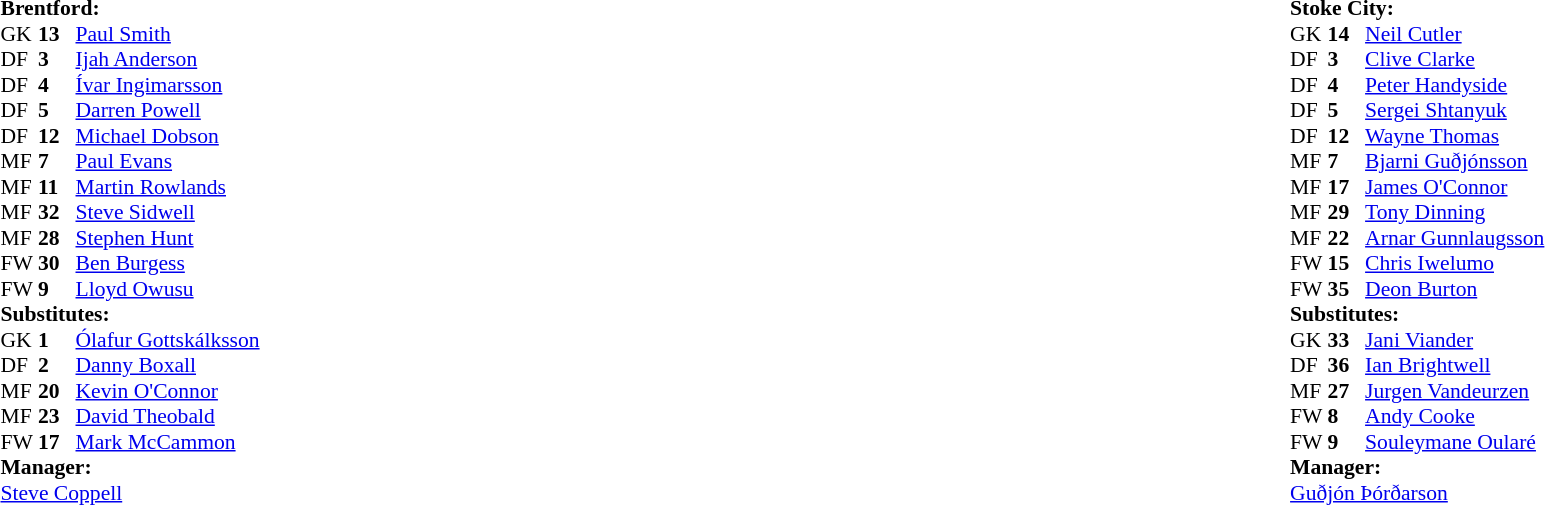<table width="100%">
<tr>
<td valign="top" width="50%"><br><table style="font-size: 90%" cellspacing="0" cellpadding="0">
<tr>
<td colspan="4"><strong>Brentford:</strong></td>
</tr>
<tr>
<th width="25"></th>
<th width="25"></th>
</tr>
<tr>
<td>GK</td>
<td><strong>13</strong></td>
<td><a href='#'>Paul Smith</a></td>
</tr>
<tr>
<td>DF</td>
<td><strong>3</strong></td>
<td><a href='#'>Ijah Anderson</a></td>
</tr>
<tr>
<td>DF</td>
<td><strong>4</strong></td>
<td><a href='#'>Ívar Ingimarsson</a></td>
</tr>
<tr>
<td>DF</td>
<td><strong>5</strong></td>
<td><a href='#'>Darren Powell</a></td>
</tr>
<tr>
<td>DF</td>
<td><strong>12</strong></td>
<td><a href='#'>Michael Dobson</a></td>
</tr>
<tr>
<td>MF</td>
<td><strong>7</strong></td>
<td><a href='#'>Paul Evans</a></td>
</tr>
<tr>
<td>MF</td>
<td><strong>11</strong></td>
<td><a href='#'>Martin Rowlands</a> </td>
</tr>
<tr>
<td>MF</td>
<td><strong>32</strong></td>
<td><a href='#'>Steve Sidwell</a></td>
</tr>
<tr>
<td>MF</td>
<td><strong>28</strong></td>
<td><a href='#'>Stephen Hunt</a></td>
</tr>
<tr>
<td>FW</td>
<td><strong>30</strong></td>
<td><a href='#'>Ben Burgess</a> </td>
</tr>
<tr>
<td>FW</td>
<td><strong>9</strong></td>
<td><a href='#'>Lloyd Owusu</a></td>
</tr>
<tr>
<td colspan=4><strong>Substitutes:</strong></td>
</tr>
<tr>
<td>GK</td>
<td><strong>1</strong></td>
<td><a href='#'>Ólafur Gottskálksson</a></td>
</tr>
<tr>
<td>DF</td>
<td><strong>2</strong></td>
<td><a href='#'>Danny Boxall</a></td>
</tr>
<tr>
<td>MF</td>
<td><strong>20</strong></td>
<td><a href='#'>Kevin O'Connor</a> </td>
</tr>
<tr>
<td>MF</td>
<td><strong>23</strong></td>
<td><a href='#'>David Theobald</a></td>
</tr>
<tr>
<td>FW</td>
<td><strong>17</strong></td>
<td><a href='#'>Mark McCammon</a> </td>
</tr>
<tr>
<td colspan=4><strong>Manager:</strong></td>
</tr>
<tr>
<td colspan="4"><a href='#'>Steve Coppell</a></td>
</tr>
</table>
</td>
<td valign="top" width="50%"><br><table style="font-size: 90%" cellspacing="0" cellpadding="0" align="center">
<tr>
<td colspan="4"><strong>Stoke City:</strong></td>
</tr>
<tr>
<th width="25"></th>
<th width="25"></th>
</tr>
<tr>
<td>GK</td>
<td><strong>14</strong></td>
<td><a href='#'>Neil Cutler</a></td>
</tr>
<tr>
<td>DF</td>
<td><strong>3</strong></td>
<td><a href='#'>Clive Clarke</a></td>
</tr>
<tr>
<td>DF</td>
<td><strong>4</strong></td>
<td><a href='#'>Peter Handyside</a></td>
</tr>
<tr>
<td>DF</td>
<td><strong>5</strong></td>
<td><a href='#'>Sergei Shtanyuk</a></td>
</tr>
<tr>
<td>DF</td>
<td><strong>12</strong></td>
<td><a href='#'>Wayne Thomas</a></td>
</tr>
<tr>
<td>MF</td>
<td><strong>7</strong></td>
<td><a href='#'>Bjarni Guðjónsson</a></td>
</tr>
<tr>
<td>MF</td>
<td><strong>17</strong></td>
<td><a href='#'>James O'Connor</a></td>
</tr>
<tr>
<td>MF</td>
<td><strong>29</strong></td>
<td><a href='#'>Tony Dinning</a> </td>
</tr>
<tr>
<td>MF</td>
<td><strong>22</strong></td>
<td><a href='#'>Arnar Gunnlaugsson</a> </td>
</tr>
<tr>
<td>FW</td>
<td><strong>15</strong></td>
<td><a href='#'>Chris Iwelumo</a> </td>
</tr>
<tr>
<td>FW</td>
<td><strong>35</strong></td>
<td><a href='#'>Deon Burton</a></td>
</tr>
<tr>
<td colspan=4><strong>Substitutes:</strong></td>
</tr>
<tr>
<td>GK</td>
<td><strong>33</strong></td>
<td><a href='#'>Jani Viander</a></td>
</tr>
<tr>
<td>DF</td>
<td><strong>36</strong></td>
<td><a href='#'>Ian Brightwell</a> </td>
</tr>
<tr>
<td>MF</td>
<td><strong>27</strong></td>
<td><a href='#'>Jurgen Vandeurzen</a> </td>
</tr>
<tr>
<td>FW</td>
<td><strong>8</strong></td>
<td><a href='#'>Andy Cooke</a> </td>
</tr>
<tr>
<td>FW</td>
<td><strong>9</strong></td>
<td><a href='#'>Souleymane Oularé</a></td>
</tr>
<tr>
<td colspan=4><strong>Manager:</strong></td>
</tr>
<tr>
<td colspan="4"><a href='#'>Guðjón Þórðarson</a></td>
</tr>
</table>
</td>
</tr>
</table>
